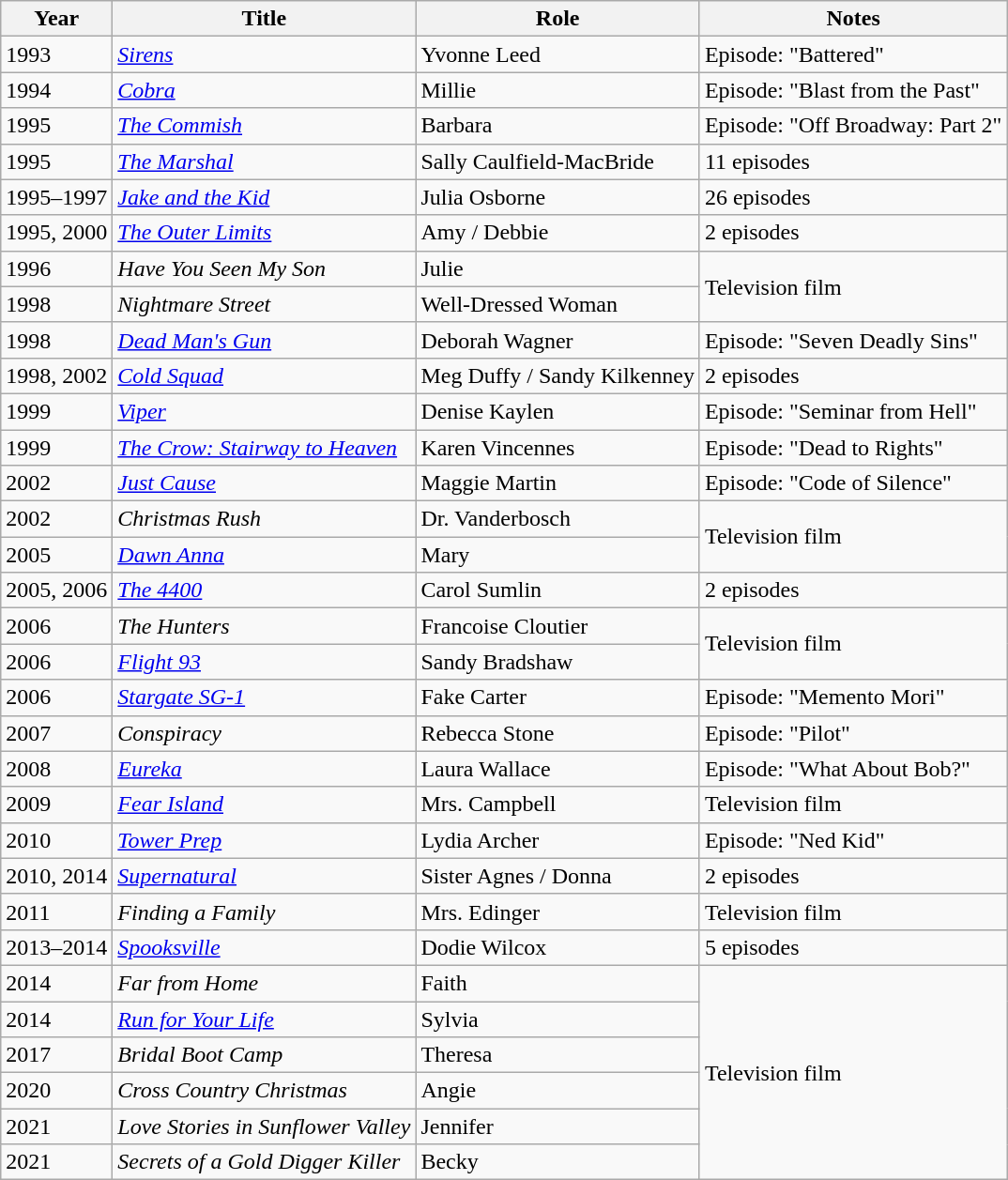<table class="wikitable sortable">
<tr>
<th>Year</th>
<th>Title</th>
<th>Role</th>
<th>Notes</th>
</tr>
<tr>
<td>1993</td>
<td><a href='#'><em>Sirens</em></a></td>
<td>Yvonne Leed</td>
<td>Episode: "Battered"</td>
</tr>
<tr>
<td>1994</td>
<td><a href='#'><em>Cobra</em></a></td>
<td>Millie</td>
<td>Episode: "Blast from the Past"</td>
</tr>
<tr>
<td>1995</td>
<td data-sort-value="Commish, The"><em><a href='#'>The Commish</a></em></td>
<td>Barbara</td>
<td>Episode: "Off Broadway: Part 2"</td>
</tr>
<tr>
<td>1995</td>
<td data-sort-value="Marshal, The"><em><a href='#'>The Marshal</a></em></td>
<td>Sally Caulfield-MacBride</td>
<td>11 episodes</td>
</tr>
<tr>
<td>1995–1997</td>
<td><em><a href='#'>Jake and the Kid</a></em></td>
<td>Julia Osborne</td>
<td>26 episodes</td>
</tr>
<tr>
<td>1995, 2000</td>
<td data-sort-value="Outer Limits, The"><a href='#'><em>The Outer Limits</em></a></td>
<td>Amy / Debbie</td>
<td>2 episodes</td>
</tr>
<tr>
<td>1996</td>
<td><em>Have You Seen My Son</em></td>
<td>Julie</td>
<td rowspan="2">Television film</td>
</tr>
<tr>
<td>1998</td>
<td><em>Nightmare Street</em></td>
<td>Well-Dressed Woman</td>
</tr>
<tr>
<td>1998</td>
<td><em><a href='#'>Dead Man's Gun</a></em></td>
<td>Deborah Wagner</td>
<td>Episode: "Seven Deadly Sins"</td>
</tr>
<tr>
<td>1998, 2002</td>
<td><em><a href='#'>Cold Squad</a></em></td>
<td>Meg Duffy / Sandy Kilkenney</td>
<td>2 episodes</td>
</tr>
<tr>
<td>1999</td>
<td><a href='#'><em>Viper</em></a></td>
<td>Denise Kaylen</td>
<td>Episode: "Seminar from Hell"</td>
</tr>
<tr>
<td>1999</td>
<td data-sort-value="Crow: Stairway to Heaven, The"><em><a href='#'>The Crow: Stairway to Heaven</a></em></td>
<td>Karen Vincennes</td>
<td>Episode: "Dead to Rights"</td>
</tr>
<tr>
<td>2002</td>
<td><a href='#'><em>Just Cause</em></a></td>
<td>Maggie Martin</td>
<td>Episode: "Code of Silence"</td>
</tr>
<tr>
<td>2002</td>
<td><em>Christmas Rush</em></td>
<td>Dr. Vanderbosch</td>
<td rowspan="2">Television film</td>
</tr>
<tr>
<td>2005</td>
<td><em><a href='#'>Dawn Anna</a></em></td>
<td>Mary</td>
</tr>
<tr>
<td>2005, 2006</td>
<td data-sort-value="4400, The"><em><a href='#'>The 4400</a></em></td>
<td>Carol Sumlin</td>
<td>2 episodes</td>
</tr>
<tr>
<td>2006</td>
<td data-sort-value="Hunters, The"><em>The Hunters</em></td>
<td>Francoise Cloutier</td>
<td rowspan="2">Television film</td>
</tr>
<tr>
<td>2006</td>
<td><a href='#'><em>Flight 93</em></a></td>
<td>Sandy Bradshaw</td>
</tr>
<tr>
<td>2006</td>
<td><em><a href='#'>Stargate SG-1</a></em></td>
<td>Fake Carter</td>
<td>Episode: "Memento Mori"</td>
</tr>
<tr>
<td>2007</td>
<td><em>Conspiracy</em></td>
<td>Rebecca Stone</td>
<td>Episode: "Pilot"</td>
</tr>
<tr>
<td>2008</td>
<td><a href='#'><em>Eureka</em></a></td>
<td>Laura Wallace</td>
<td>Episode: "What About Bob?"</td>
</tr>
<tr>
<td>2009</td>
<td><em><a href='#'>Fear Island</a></em></td>
<td>Mrs. Campbell</td>
<td>Television film</td>
</tr>
<tr>
<td>2010</td>
<td><em><a href='#'>Tower Prep</a></em></td>
<td>Lydia Archer</td>
<td>Episode: "Ned Kid"</td>
</tr>
<tr>
<td>2010, 2014</td>
<td><a href='#'><em>Supernatural</em></a></td>
<td>Sister Agnes / Donna</td>
<td>2 episodes</td>
</tr>
<tr>
<td>2011</td>
<td><em>Finding a Family</em></td>
<td>Mrs. Edinger</td>
<td>Television film</td>
</tr>
<tr>
<td>2013–2014</td>
<td><a href='#'><em>Spooksville</em></a></td>
<td>Dodie Wilcox</td>
<td>5 episodes</td>
</tr>
<tr>
<td>2014</td>
<td><em>Far from Home</em></td>
<td>Faith</td>
<td rowspan="6">Television film</td>
</tr>
<tr>
<td>2014</td>
<td><a href='#'><em>Run for Your Life</em></a></td>
<td>Sylvia</td>
</tr>
<tr>
<td>2017</td>
<td><em>Bridal Boot Camp</em></td>
<td>Theresa</td>
</tr>
<tr>
<td>2020</td>
<td><em>Cross Country Christmas</em></td>
<td>Angie</td>
</tr>
<tr>
<td>2021</td>
<td><em>Love Stories in Sunflower Valley</em></td>
<td>Jennifer</td>
</tr>
<tr>
<td>2021</td>
<td><em>Secrets of a Gold Digger Killer</em></td>
<td>Becky</td>
</tr>
</table>
